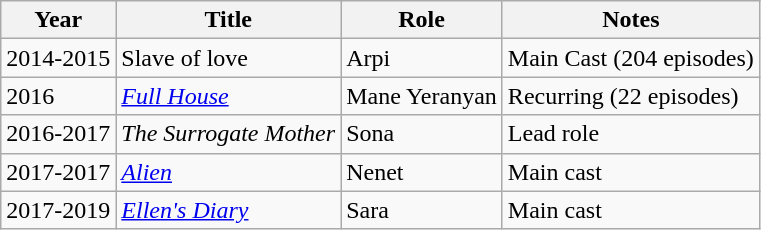<table class="wikitable sortable plainrowheaders">
<tr>
<th>Year</th>
<th>Title</th>
<th>Role</th>
<th class="unsortable">Notes</th>
</tr>
<tr>
<td>2014-2015</td>
<td>Slave of love</td>
<td>Arpi</td>
<td>Main Cast (204 episodes)</td>
</tr>
<tr>
<td>2016</td>
<td><em><a href='#'>Full House</a></em></td>
<td>Mane Yeranyan</td>
<td>Recurring (22 episodes)</td>
</tr>
<tr>
<td>2016-2017</td>
<td><em>The Surrogate Mother</em></td>
<td>Sona</td>
<td>Lead role</td>
</tr>
<tr>
<td>2017-2017</td>
<td><em><a href='#'>Alien</a></em></td>
<td>Nenet</td>
<td>Main cast </td>
</tr>
<tr>
<td>2017-2019</td>
<td><em><a href='#'>Ellen's Diary</a></em></td>
<td>Sara</td>
<td>Main cast</td>
</tr>
</table>
